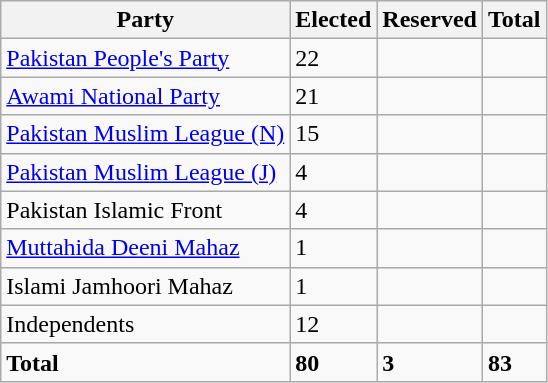<table class="wikitable">
<tr>
<th>Party</th>
<th>Elected</th>
<th>Reserved</th>
<th>Total</th>
</tr>
<tr>
<td><a href='#'>Pakistan People's Party</a></td>
<td>22</td>
<td></td>
<td></td>
</tr>
<tr>
<td><a href='#'>Awami National Party</a></td>
<td>21</td>
<td></td>
<td></td>
</tr>
<tr>
<td><a href='#'>Pakistan Muslim League (N)</a></td>
<td>15</td>
<td></td>
<td></td>
</tr>
<tr>
<td><a href='#'>Pakistan Muslim League (J)</a></td>
<td>4</td>
<td></td>
<td></td>
</tr>
<tr>
<td>Pakistan Islamic Front</td>
<td>4</td>
<td></td>
<td></td>
</tr>
<tr>
<td><a href='#'>Muttahida Deeni Mahaz</a></td>
<td>1</td>
<td></td>
<td></td>
</tr>
<tr>
<td>Islami Jamhoori Mahaz</td>
<td>1</td>
<td></td>
<td></td>
</tr>
<tr>
<td>Independents</td>
<td>12</td>
<td></td>
<td></td>
</tr>
<tr>
<td><strong>Total</strong></td>
<td><strong>80</strong></td>
<td><strong>3</strong></td>
<td><strong>83</strong></td>
</tr>
</table>
